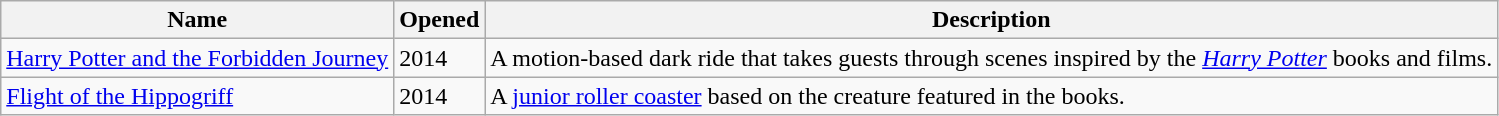<table class="wikitable">
<tr>
<th>Name</th>
<th>Opened</th>
<th>Description</th>
</tr>
<tr>
<td><a href='#'>Harry Potter and the Forbidden Journey</a></td>
<td>2014</td>
<td>A motion-based dark ride that takes guests through scenes inspired by the <em><a href='#'>Harry Potter</a></em> books and films.</td>
</tr>
<tr>
<td><a href='#'>Flight of the Hippogriff</a></td>
<td>2014</td>
<td>A <a href='#'>junior roller coaster</a> based on the creature featured in the books.</td>
</tr>
</table>
